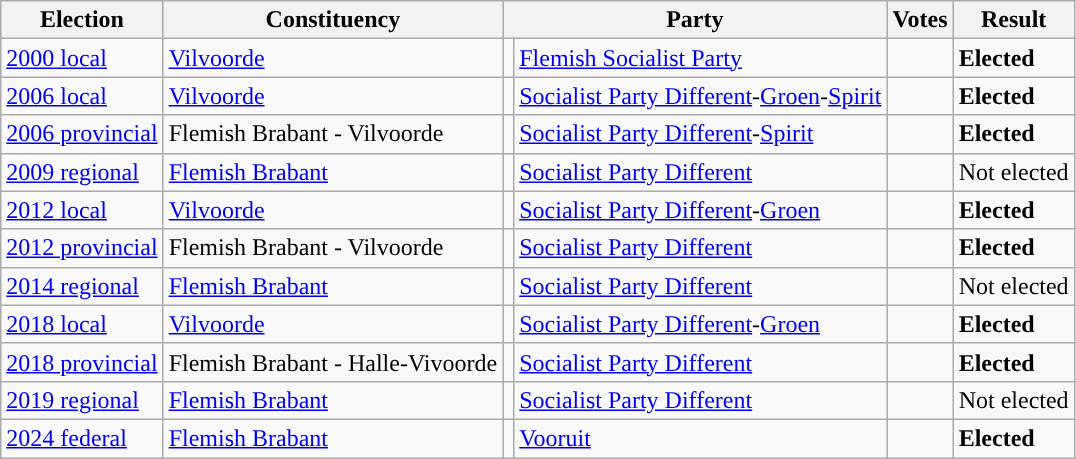<table class="wikitable" style="text-align:left;">
<tr>
<th scope=col>Election</th>
<th scope=col>Constituency</th>
<th scope=col colspan="2">Party</th>
<th scope=col>Votes</th>
<th scope=col>Result</th>
</tr>
<tr>
<td><a href='#'>2000 local</a></td>
<td><a href='#'>Vilvoorde</a></td>
<td style="background:"></td>
<td><a href='#'>Flemish Socialist Party</a></td>
<td align=right></td>
<td><strong>Elected</strong></td>
</tr>
<tr>
<td><a href='#'>2006 local</a></td>
<td><a href='#'>Vilvoorde</a></td>
<td></td>
<td><a href='#'>Socialist Party Different</a>-<a href='#'>Groen</a>-<a href='#'>Spirit</a></td>
<td align=right></td>
<td><strong>Elected</strong></td>
</tr>
<tr>
<td><a href='#'>2006 provincial</a></td>
<td>Flemish Brabant - Vilvoorde</td>
<td></td>
<td><a href='#'>Socialist Party Different</a>-<a href='#'>Spirit</a></td>
<td align=right></td>
<td><strong>Elected</strong></td>
</tr>
<tr>
<td><a href='#'>2009 regional</a></td>
<td><a href='#'>Flemish Brabant</a></td>
<td style="background:"></td>
<td><a href='#'>Socialist Party Different</a></td>
<td align=right></td>
<td>Not elected</td>
</tr>
<tr>
<td><a href='#'>2012 local</a></td>
<td><a href='#'>Vilvoorde</a></td>
<td></td>
<td><a href='#'>Socialist Party Different</a>-<a href='#'>Groen</a></td>
<td align=right></td>
<td><strong>Elected</strong></td>
</tr>
<tr>
<td><a href='#'>2012 provincial</a></td>
<td>Flemish Brabant - Vilvoorde</td>
<td style="background:"></td>
<td><a href='#'>Socialist Party Different</a></td>
<td align=right></td>
<td><strong>Elected</strong></td>
</tr>
<tr>
<td><a href='#'>2014 regional</a></td>
<td><a href='#'>Flemish Brabant</a></td>
<td style="background:"></td>
<td><a href='#'>Socialist Party Different</a></td>
<td align=right></td>
<td>Not elected</td>
</tr>
<tr>
<td><a href='#'>2018 local</a></td>
<td><a href='#'>Vilvoorde</a></td>
<td></td>
<td><a href='#'>Socialist Party Different</a>-<a href='#'>Groen</a></td>
<td align=right></td>
<td><strong>Elected</strong></td>
</tr>
<tr>
<td><a href='#'>2018 provincial</a></td>
<td>Flemish Brabant - Halle-Vivoorde</td>
<td style="background:"></td>
<td><a href='#'>Socialist Party Different</a></td>
<td align=right></td>
<td><strong>Elected</strong></td>
</tr>
<tr>
<td><a href='#'>2019 regional</a></td>
<td><a href='#'>Flemish Brabant</a></td>
<td style="background:"></td>
<td><a href='#'>Socialist Party Different</a></td>
<td align=right></td>
<td>Not elected</td>
</tr>
<tr>
<td><a href='#'>2024 federal</a></td>
<td><a href='#'>Flemish Brabant</a></td>
<td style="background:"></td>
<td><a href='#'>Vooruit</a></td>
<td align=right></td>
<td><strong>Elected</strong></td>
</tr>
</table>
